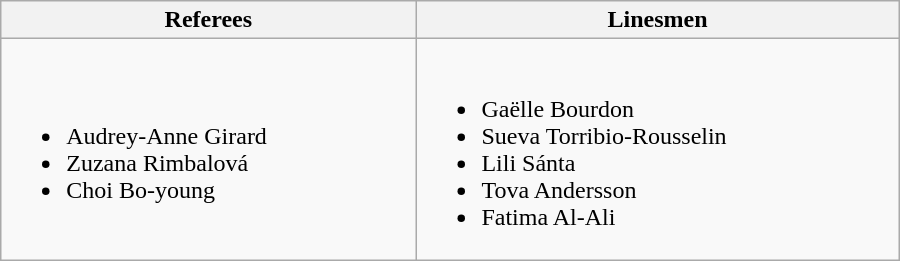<table class="wikitable" width=600px>
<tr>
<th>Referees</th>
<th>Linesmen</th>
</tr>
<tr>
<td><br><ul><li> Audrey-Anne Girard</li><li> Zuzana Rimbalová</li><li> Choi Bo-young</li></ul></td>
<td><br><ul><li> Gaëlle Bourdon</li><li> Sueva Torribio-Rousselin</li><li> Lili Sánta</li><li> Tova Andersson</li><li> Fatima Al-Ali</li></ul></td>
</tr>
</table>
